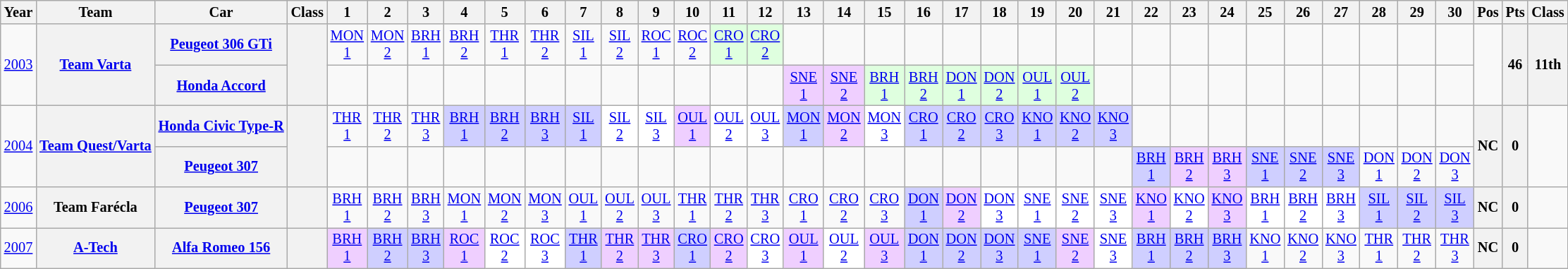<table class="wikitable" style="text-align:center; font-size:85%">
<tr>
<th>Year</th>
<th>Team</th>
<th>Car</th>
<th>Class</th>
<th>1</th>
<th>2</th>
<th>3</th>
<th>4</th>
<th>5</th>
<th>6</th>
<th>7</th>
<th>8</th>
<th>9</th>
<th>10</th>
<th>11</th>
<th>12</th>
<th>13</th>
<th>14</th>
<th>15</th>
<th>16</th>
<th>17</th>
<th>18</th>
<th>19</th>
<th>20</th>
<th>21</th>
<th>22</th>
<th>23</th>
<th>24</th>
<th>25</th>
<th>26</th>
<th>27</th>
<th>28</th>
<th>29</th>
<th>30</th>
<th>Pos</th>
<th>Pts</th>
<th>Class</th>
</tr>
<tr>
<td rowspan=2><a href='#'>2003</a></td>
<th rowspan=2 nowrap><a href='#'>Team Varta</a></th>
<th nowrap><a href='#'>Peugeot 306 GTi</a></th>
<th rowspan=2><span></span></th>
<td><a href='#'>MON<br>1</a><br></td>
<td><a href='#'>MON<br>2</a><br></td>
<td><a href='#'>BRH<br>1</a><br></td>
<td><a href='#'>BRH<br>2</a><br></td>
<td><a href='#'>THR<br>1</a><br></td>
<td><a href='#'>THR<br>2</a><br></td>
<td><a href='#'>SIL<br>1</a><br></td>
<td><a href='#'>SIL<br>2</a><br></td>
<td><a href='#'>ROC<br>1</a><br></td>
<td><a href='#'>ROC<br>2</a><br></td>
<td style="background:#DFFFDF;"><a href='#'>CRO<br>1</a><br></td>
<td style="background:#DFFFDF;"><a href='#'>CRO<br>2</a><br></td>
<td></td>
<td></td>
<td></td>
<td></td>
<td></td>
<td></td>
<td></td>
<td></td>
<td></td>
<td></td>
<td></td>
<td></td>
<td></td>
<td></td>
<td></td>
<td></td>
<td></td>
<td></td>
<td rowspan=2></td>
<th rowspan=2>46</th>
<th rowspan=2>11th</th>
</tr>
<tr>
<th nowrap><a href='#'>Honda Accord</a></th>
<td></td>
<td></td>
<td></td>
<td></td>
<td></td>
<td></td>
<td></td>
<td></td>
<td></td>
<td></td>
<td></td>
<td></td>
<td style="background:#EFCFFF;"><a href='#'>SNE<br>1</a><br></td>
<td style="background:#EFCFFF;"><a href='#'>SNE<br>2</a><br></td>
<td style="background:#DFFFDF;"><a href='#'>BRH<br>1</a><br></td>
<td style="background:#DFFFDF;"><a href='#'>BRH<br>2</a><br></td>
<td style="background:#DFFFDF;"><a href='#'>DON<br>1</a><br></td>
<td style="background:#DFFFDF;"><a href='#'>DON<br>2</a><br></td>
<td style="background:#DFFFDF;"><a href='#'>OUL<br>1</a><br></td>
<td style="background:#DFFFDF;"><a href='#'>OUL<br>2</a><br></td>
<td></td>
<td></td>
<td></td>
<td></td>
<td></td>
<td></td>
<td></td>
<td></td>
<td></td>
<td></td>
</tr>
<tr>
<td rowspan=2><a href='#'>2004</a></td>
<th rowspan=2 nowrap><a href='#'>Team Quest/Varta</a></th>
<th nowrap><a href='#'>Honda Civic Type-R</a></th>
<th rowspan=2></th>
<td><a href='#'>THR<br>1</a><br></td>
<td><a href='#'>THR<br>2</a><br></td>
<td><a href='#'>THR<br>3</a><br></td>
<td style="background:#CFCFFF;"><a href='#'>BRH<br>1</a><br></td>
<td style="background:#CFCFFF;"><a href='#'>BRH<br>2</a><br></td>
<td style="background:#CFCFFF;"><a href='#'>BRH<br>3</a><br></td>
<td style="background:#CFCFFF;"><a href='#'>SIL<br>1</a><br></td>
<td style="background:#FFFFFF;"><a href='#'>SIL<br>2</a><br></td>
<td style="background:#FFFFFF;"><a href='#'>SIL<br>3</a><br></td>
<td style="background:#EFCFFF;"><a href='#'>OUL<br>1</a><br></td>
<td style="background:#FFFFFF;"><a href='#'>OUL<br>2</a><br></td>
<td style="background:#FFFFFF;"><a href='#'>OUL<br>3</a><br></td>
<td style="background:#CFCFFF;"><a href='#'>MON<br>1</a><br></td>
<td style="background:#EFCFFF;"><a href='#'>MON<br>2</a><br></td>
<td style="background:#FFFFFF;"><a href='#'>MON<br>3</a><br></td>
<td style="background:#CFCFFF;"><a href='#'>CRO<br>1</a><br></td>
<td style="background:#CFCFFF;"><a href='#'>CRO<br>2</a><br></td>
<td style="background:#CFCFFF;"><a href='#'>CRO<br>3</a><br></td>
<td style="background:#CFCFFF;"><a href='#'>KNO<br>1</a><br></td>
<td style="background:#CFCFFF;"><a href='#'>KNO<br>2</a><br></td>
<td style="background:#CFCFFF;"><a href='#'>KNO<br>3</a><br></td>
<td></td>
<td></td>
<td></td>
<td></td>
<td></td>
<td></td>
<td></td>
<td></td>
<td></td>
<th rowspan=2>NC</th>
<th rowspan=2>0</th>
<td rowspan=2></td>
</tr>
<tr>
<th nowrap><a href='#'>Peugeot 307</a></th>
<td></td>
<td></td>
<td></td>
<td></td>
<td></td>
<td></td>
<td></td>
<td></td>
<td></td>
<td></td>
<td></td>
<td></td>
<td></td>
<td></td>
<td></td>
<td></td>
<td></td>
<td></td>
<td></td>
<td></td>
<td></td>
<td style="background:#CFCFFF;"><a href='#'>BRH<br>1</a><br></td>
<td style="background:#EFCFFF;"><a href='#'>BRH<br>2</a><br></td>
<td style="background:#EFCFFF;"><a href='#'>BRH<br>3</a><br></td>
<td style="background:#CFCFFF;"><a href='#'>SNE<br>1</a><br></td>
<td style="background:#CFCFFF;"><a href='#'>SNE<br>2</a><br></td>
<td style="background:#CFCFFF;"><a href='#'>SNE<br>3</a><br></td>
<td><a href='#'>DON<br>1</a><br></td>
<td><a href='#'>DON<br>2</a><br></td>
<td><a href='#'>DON<br>3</a><br></td>
</tr>
<tr>
<td><a href='#'>2006</a></td>
<th nowrap>Team Farécla</th>
<th nowrap><a href='#'>Peugeot 307</a></th>
<th></th>
<td><a href='#'>BRH<br>1</a><br></td>
<td><a href='#'>BRH<br>2</a><br></td>
<td><a href='#'>BRH<br>3</a><br></td>
<td><a href='#'>MON<br>1</a><br></td>
<td><a href='#'>MON<br>2</a><br></td>
<td><a href='#'>MON<br>3</a><br></td>
<td><a href='#'>OUL<br>1</a><br></td>
<td><a href='#'>OUL<br>2</a><br></td>
<td><a href='#'>OUL<br>3</a><br></td>
<td><a href='#'>THR<br>1</a><br></td>
<td><a href='#'>THR<br>2</a><br></td>
<td><a href='#'>THR<br>3</a><br></td>
<td><a href='#'>CRO<br>1</a><br></td>
<td><a href='#'>CRO<br>2</a><br></td>
<td><a href='#'>CRO<br>3</a><br></td>
<td style="background:#CFCFFF;"><a href='#'>DON<br>1</a><br></td>
<td style="background:#EFCFFF;"><a href='#'>DON<br>2</a><br></td>
<td style="background:#FFFFFF;"><a href='#'>DON<br>3</a><br></td>
<td style="background:#FFFFFF;"><a href='#'>SNE<br>1</a><br></td>
<td style="background:#FFFFFF;"><a href='#'>SNE<br>2</a><br></td>
<td style="background:#FFFFFF;"><a href='#'>SNE<br>3</a><br></td>
<td style="background:#EFCFFF;"><a href='#'>KNO<br>1</a><br></td>
<td style="background:#FFFFFF;"><a href='#'>KNO<br>2</a><br></td>
<td style="background:#EFCFFF;"><a href='#'>KNO<br>3</a><br></td>
<td style="background:#FFFFFF;"><a href='#'>BRH<br>1</a><br></td>
<td style="background:#FFFFFF;"><a href='#'>BRH<br>2</a><br></td>
<td style="background:#FFFFFF;"><a href='#'>BRH<br>3</a><br></td>
<td style="background:#CFCFFF;"><a href='#'>SIL<br>1</a><br></td>
<td style="background:#CFCFFF;"><a href='#'>SIL<br>2</a><br></td>
<td style="background:#CFCFFF;"><a href='#'>SIL<br>3</a><br></td>
<th>NC</th>
<th>0</th>
<td></td>
</tr>
<tr>
<td><a href='#'>2007</a></td>
<th nowrap><a href='#'>A-Tech</a></th>
<th nowrap><a href='#'>Alfa Romeo 156</a></th>
<th></th>
<td style="background:#EFCFFF;"><a href='#'>BRH<br>1</a><br></td>
<td style="background:#CFCFFF;"><a href='#'>BRH<br>2</a><br></td>
<td style="background:#CFCFFF;"><a href='#'>BRH<br>3</a><br></td>
<td style="background:#EFCFFF;"><a href='#'>ROC<br>1</a><br></td>
<td style="background:#FFFFFF;"><a href='#'>ROC<br>2</a><br></td>
<td style="background:#FFFFFF;"><a href='#'>ROC<br>3</a><br></td>
<td style="background:#CFCFFF;"><a href='#'>THR<br>1</a><br></td>
<td style="background:#EFCFFF;"><a href='#'>THR<br>2</a><br></td>
<td style="background:#EFCFFF;"><a href='#'>THR<br>3</a><br></td>
<td style="background:#CFCFFF;"><a href='#'>CRO<br>1</a><br></td>
<td style="background:#EFCFFF;"><a href='#'>CRO<br>2</a><br></td>
<td style="background:#FFFFFF;"><a href='#'>CRO<br>3</a><br></td>
<td style="background:#EFCFFF;"><a href='#'>OUL<br>1</a><br></td>
<td style="background:#FFFFFF;"><a href='#'>OUL<br>2</a><br></td>
<td style="background:#EFCFFF;"><a href='#'>OUL<br>3</a><br></td>
<td style="background:#CFCFFF;"><a href='#'>DON<br>1</a><br></td>
<td style="background:#CFCFFF;"><a href='#'>DON<br>2</a><br></td>
<td style="background:#CFCFFF;"><a href='#'>DON<br>3</a><br></td>
<td style="background:#CFCFFF;"><a href='#'>SNE<br>1</a><br></td>
<td style="background:#EFCFFF;"><a href='#'>SNE<br>2</a><br></td>
<td style="background:#FFFFFF;"><a href='#'>SNE<br>3</a><br></td>
<td style="background:#CFCFFF;"><a href='#'>BRH<br>1</a><br></td>
<td style="background:#CFCFFF;"><a href='#'>BRH<br>2</a><br></td>
<td style="background:#CFCFFF;"><a href='#'>BRH<br>3</a><br></td>
<td><a href='#'>KNO<br>1</a><br></td>
<td><a href='#'>KNO<br>2</a><br></td>
<td><a href='#'>KNO<br>3</a><br></td>
<td><a href='#'>THR<br>1</a><br></td>
<td><a href='#'>THR<br>2</a><br></td>
<td><a href='#'>THR<br>3</a><br></td>
<th>NC</th>
<th>0</th>
<td></td>
</tr>
</table>
